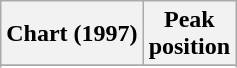<table class="wikitable sortable plainrowheaders" style="text-align:center;">
<tr>
<th>Chart (1997)</th>
<th>Peak<br>position</th>
</tr>
<tr>
</tr>
<tr>
</tr>
</table>
